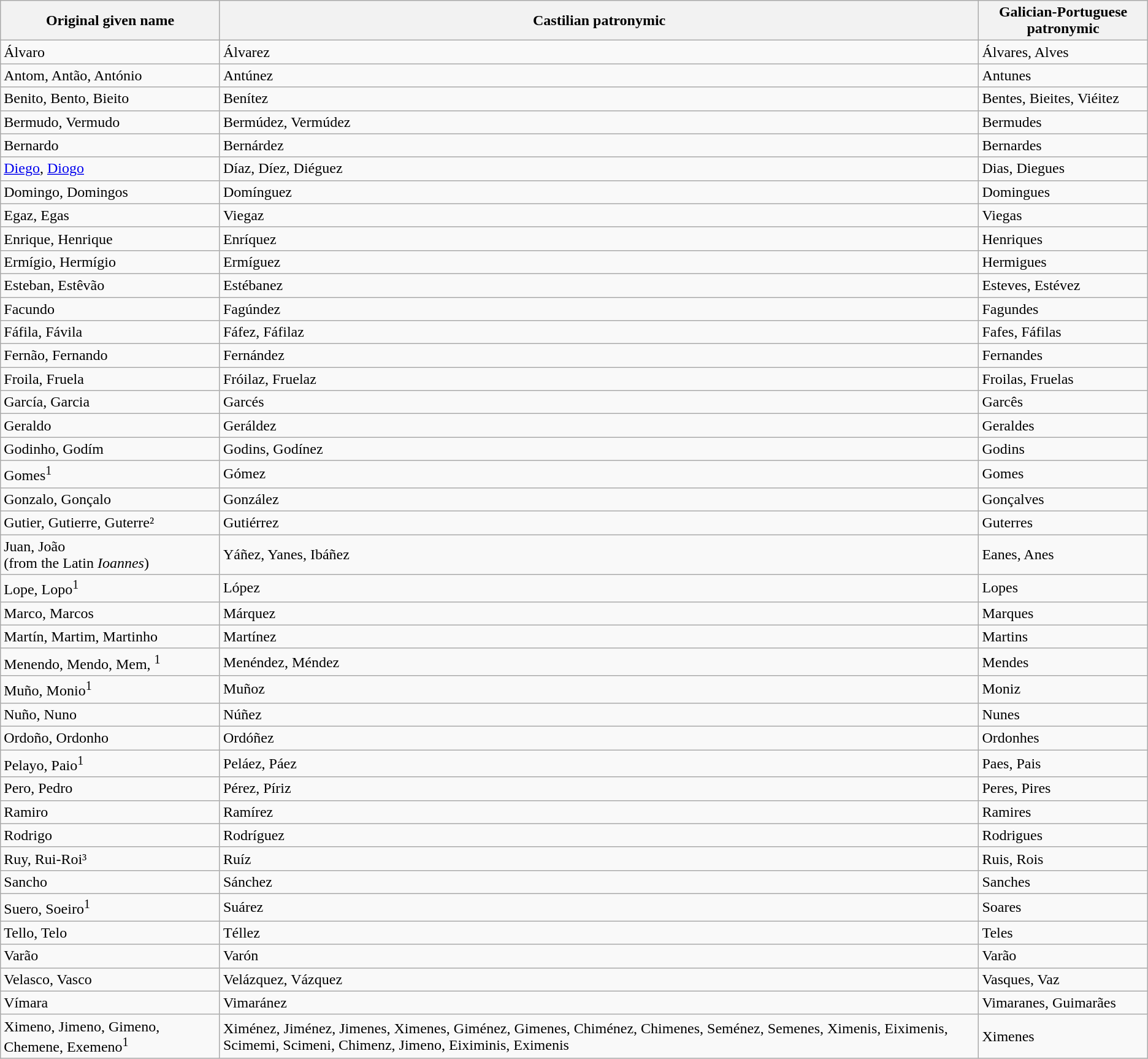<table class="wikitable" align="center">
<tr>
<th>Original given name</th>
<th>Castilian patronymic</th>
<th>Galician-Portuguese patronymic</th>
</tr>
<tr>
<td>Álvaro</td>
<td>Álvarez</td>
<td>Álvares, Alves</td>
</tr>
<tr>
<td>Antom, Antão, António</td>
<td>Antúnez</td>
<td>Antunes</td>
</tr>
<tr>
<td>Benito, Bento, Bieito</td>
<td>Benítez</td>
<td>Bentes, Bieites, Viéitez</td>
</tr>
<tr>
<td>Bermudo, Vermudo</td>
<td>Bermúdez, Vermúdez</td>
<td>Bermudes</td>
</tr>
<tr>
<td>Bernardo</td>
<td>Bernárdez</td>
<td>Bernardes</td>
</tr>
<tr>
<td><a href='#'>Diego</a>, <a href='#'>Diogo</a></td>
<td>Díaz, Díez, Diéguez</td>
<td>Dias, Diegues</td>
</tr>
<tr>
<td>Domingo, Domingos</td>
<td>Domínguez</td>
<td>Domingues</td>
</tr>
<tr>
<td>Egaz, Egas</td>
<td>Viegaz</td>
<td>Viegas</td>
</tr>
<tr>
<td>Enrique, Henrique</td>
<td>Enríquez</td>
<td>Henriques</td>
</tr>
<tr>
<td>Ermígio, Hermígio</td>
<td>Ermíguez</td>
<td>Hermigues</td>
</tr>
<tr>
<td>Esteban, Estêvão</td>
<td>Estébanez</td>
<td>Esteves, Estévez</td>
</tr>
<tr>
<td>Facundo</td>
<td>Fagúndez</td>
<td>Fagundes</td>
</tr>
<tr>
<td>Fáfila, Fávila</td>
<td>Fáfez, Fáfilaz</td>
<td>Fafes, Fáfilas</td>
</tr>
<tr>
<td>Fernão, Fernando</td>
<td>Fernández</td>
<td>Fernandes</td>
</tr>
<tr>
<td>Froila, Fruela</td>
<td>Fróilaz, Fruelaz</td>
<td>Froilas, Fruelas</td>
</tr>
<tr>
<td>García, Garcia</td>
<td>Garcés</td>
<td>Garcês</td>
</tr>
<tr>
<td>Geraldo</td>
<td>Geráldez</td>
<td>Geraldes</td>
</tr>
<tr>
<td>Godinho, Godím</td>
<td>Godins, Godínez</td>
<td>Godins</td>
</tr>
<tr>
<td>Gomes<sup>1</sup></td>
<td>Gómez</td>
<td>Gomes</td>
</tr>
<tr>
<td>Gonzalo, Gonçalo</td>
<td>González</td>
<td>Gonçalves</td>
</tr>
<tr>
<td>Gutier, Gutierre, Guterre²</td>
<td>Gutiérrez</td>
<td>Guterres</td>
</tr>
<tr>
<td>Juan, João<br>(from the Latin <em>Ioannes</em>)</td>
<td>Yáñez, Yanes, Ibáñez</td>
<td>Eanes, Anes</td>
</tr>
<tr>
<td>Lope, Lopo<sup>1</sup></td>
<td>López</td>
<td>Lopes</td>
</tr>
<tr>
<td>Marco, Marcos</td>
<td>Márquez</td>
<td>Marques</td>
</tr>
<tr>
<td>Martín, Martim, Martinho</td>
<td>Martínez</td>
<td>Martins</td>
</tr>
<tr>
<td>Menendo, Mendo, Mem, <sup>1</sup></td>
<td>Menéndez, Méndez</td>
<td>Mendes</td>
</tr>
<tr>
<td>Muño, Monio<sup>1</sup></td>
<td>Muñoz</td>
<td>Moniz</td>
</tr>
<tr>
<td>Nuño, Nuno</td>
<td>Núñez</td>
<td>Nunes</td>
</tr>
<tr>
<td>Ordoño, Ordonho</td>
<td>Ordóñez</td>
<td>Ordonhes</td>
</tr>
<tr>
<td>Pelayo, Paio<sup>1</sup></td>
<td>Peláez, Páez</td>
<td>Paes, Pais</td>
</tr>
<tr>
<td>Pero, Pedro</td>
<td>Pérez, Píriz</td>
<td>Peres, Pires</td>
</tr>
<tr>
<td>Ramiro</td>
<td>Ramírez</td>
<td>Ramires</td>
</tr>
<tr>
<td>Rodrigo</td>
<td>Rodríguez</td>
<td>Rodrigues</td>
</tr>
<tr>
<td>Ruy, Rui-Roi³</td>
<td>Ruíz</td>
<td>Ruis, Rois</td>
</tr>
<tr>
<td>Sancho</td>
<td>Sánchez</td>
<td>Sanches</td>
</tr>
<tr>
<td>Suero, Soeiro<sup>1</sup></td>
<td>Suárez</td>
<td>Soares</td>
</tr>
<tr>
<td>Tello, Telo</td>
<td>Téllez</td>
<td>Teles</td>
</tr>
<tr>
<td>Varão</td>
<td>Varón</td>
<td>Varão</td>
</tr>
<tr>
<td>Velasco, Vasco</td>
<td>Velázquez, Vázquez</td>
<td>Vasques, Vaz</td>
</tr>
<tr>
<td>Vímara</td>
<td>Vimaránez</td>
<td>Vimaranes, Guimarães</td>
</tr>
<tr>
<td>Ximeno, Jimeno, Gimeno, Chemene, Exemeno<sup>1</sup></td>
<td>Ximénez, Jiménez, Jimenes, Ximenes, Giménez, Gimenes, Chiménez, Chimenes, Seménez, Semenes, Ximenis, Eiximenis, Scimemi, Scimeni, Chimenz, Jimeno, Eiximinis, Eximenis</td>
<td>Ximenes</td>
</tr>
</table>
